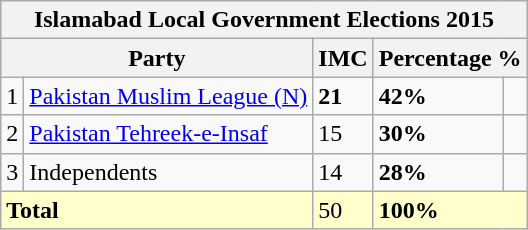<table class="wikitable">
<tr>
<th colspan="5">Islamabad Local Government Elections 2015</th>
</tr>
<tr>
<th colspan="2">Party</th>
<th>IMC</th>
<th colspan="2">Percentage %</th>
</tr>
<tr>
<td>1</td>
<td> <a href='#'>Pakistan Muslim League (N)</a></td>
<td><strong>21</strong></td>
<td><strong>42%</strong></td>
<td></td>
</tr>
<tr>
<td>2</td>
<td> <a href='#'>Pakistan Tehreek-e-Insaf</a></td>
<td>15</td>
<td><strong>30%</strong></td>
<td></td>
</tr>
<tr>
<td>3</td>
<td>Independents</td>
<td>14</td>
<td><strong>28%</strong></td>
<td></td>
</tr>
<tr style="border: 1px solid black; background: #ffffcc;">
<td colspan="2"><strong>Total</strong></td>
<td>50</td>
<td colspan="2"><strong>100%</strong></td>
</tr>
</table>
